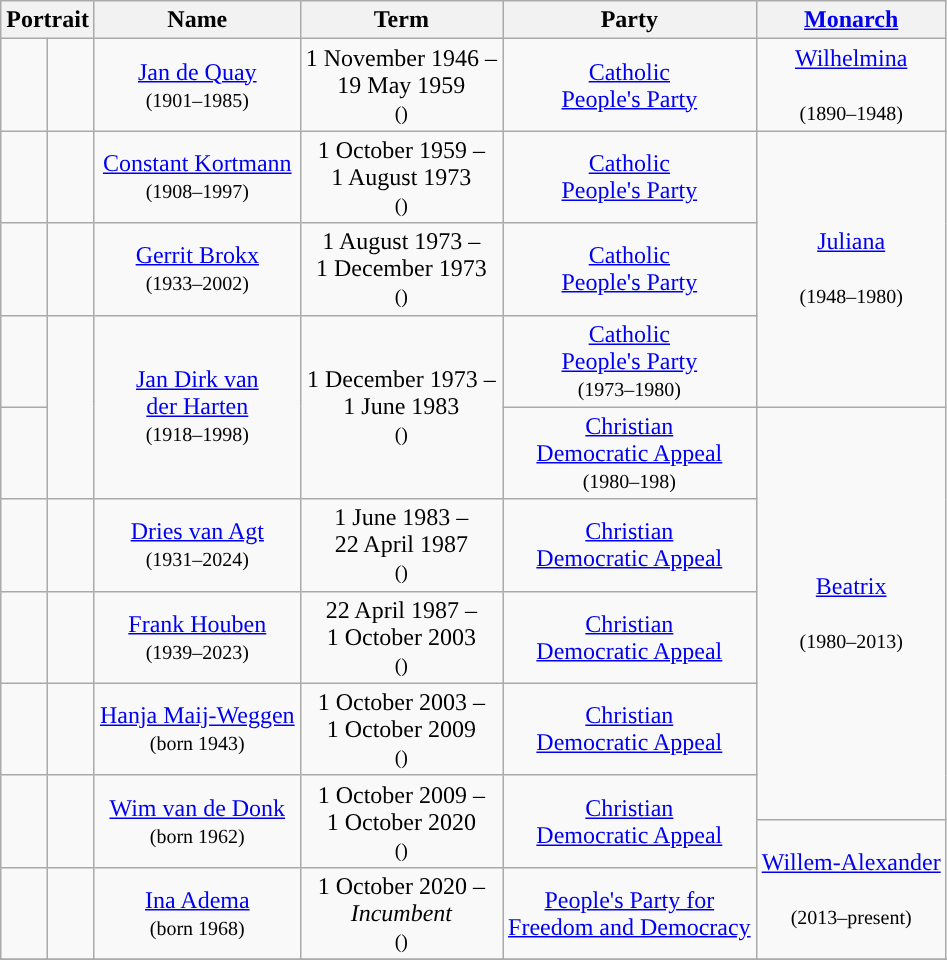<table class="wikitable" style="text-align:center">
<tr>
<th colspan=2>Portrait</th>
<th>Name<br></th>
<th>Term</th>
<th>Party</th>
<th><a href='#'>Monarch</a></th>
</tr>
<tr>
<td rowspan=2 style="background:"></td>
<td rowspan=2></td>
<td rowspan=2><a href='#'>Jan de Quay</a> <br> <small>(1901–1985)</small></td>
<td rowspan=2>1 November 1946 – <br> 19 May 1959 <br> <small>()</small> <br> </td>
<td rowspan=2><a href='#'>Catholic <br> People's Party</a></td>
<td><a href='#'>Wilhelmina</a><br><br><small>(1890–1948)</small></td>
</tr>
<tr>
<td rowspan=4><a href='#'>Juliana</a><br><br><small>(1948–1980)</small></td>
</tr>
<tr>
<td style="background:"></td>
<td></td>
<td><a href='#'>Constant Kortmann</a> <br> <small>(1908–1997)</small></td>
<td>1 October 1959 – <br> 1 August 1973 <br> <small>()</small></td>
<td><a href='#'>Catholic <br> People's Party</a></td>
</tr>
<tr>
<td style="background:"></td>
<td></td>
<td><a href='#'>Gerrit Brokx</a> <br> <small>(1933–2002)</small></td>
<td>1 August 1973 – <br> 1 December 1973 <br> <small>()</small> <br> </td>
<td><a href='#'>Catholic <br> People's Party</a></td>
</tr>
<tr>
<td style="background:"></td>
<td rowspan=2></td>
<td rowspan=2><a href='#'>Jan Dirk van <br> der Harten</a> <br> <small>(1918–1998)</small> <br> </td>
<td rowspan=2>1 December 1973 – <br> 1 June 1983 <br> <small>()</small></td>
<td><a href='#'>Catholic <br> People's Party</a> <br> <small>(1973–1980)</small></td>
</tr>
<tr>
<td style="background:"></td>
<td><a href='#'>Christian <br> Democratic Appeal</a> <br> <small>(1980–198)</small></td>
<td rowspan=5><a href='#'>Beatrix</a><br><br><small>(1980–2013)</small></td>
</tr>
<tr>
<td style="background:"></td>
<td></td>
<td><a href='#'>Dries van Agt</a> <br> <small>(1931–2024)</small> <br> </td>
<td>1 June 1983 – <br> 22 April 1987 <br> <small>()</small> <br> </td>
<td><a href='#'>Christian <br> Democratic Appeal</a></td>
</tr>
<tr>
<td style="background:"></td>
<td></td>
<td><a href='#'>Frank Houben</a> <br> <small>(1939–2023)</small> <br> </td>
<td>22 April 1987 – <br> 1 October 2003 <br> <small>()</small></td>
<td><a href='#'>Christian <br> Democratic Appeal</a></td>
</tr>
<tr>
<td style="background:"></td>
<td></td>
<td><a href='#'>Hanja Maij-Weggen</a> <br> <small>(born 1943)</small> <br> </td>
<td>1 October 2003 – <br> 1 October 2009 <br> <small>()</small></td>
<td><a href='#'>Christian <br> Democratic Appeal</a></td>
</tr>
<tr style="height: 4ex;">
<td rowspan=2 style="background:"></td>
<td rowspan=2></td>
<td rowspan=2><a href='#'>Wim van de Donk</a> <br> <small>(born 1962)</small> <br> </td>
<td rowspan=2>1 October 2009 – <br> 1 October 2020 <br> <small>()</small></td>
<td rowspan=2><a href='#'>Christian <br> Democratic Appeal</a></td>
</tr>
<tr>
<td rowspan=2><a href='#'>Willem-Alexander</a><br><br><small>(2013–present)</small></td>
</tr>
<tr>
<td style="background:"></td>
<td></td>
<td><a href='#'>Ina Adema</a> <br> <small>(born 1968)</small> <br> </td>
<td>1 October 2020 – <br> <em>Incumbent</em> <br> <small>()</small></td>
<td><a href='#'>People's Party for <br> Freedom and Democracy</a></td>
</tr>
<tr>
</tr>
</table>
